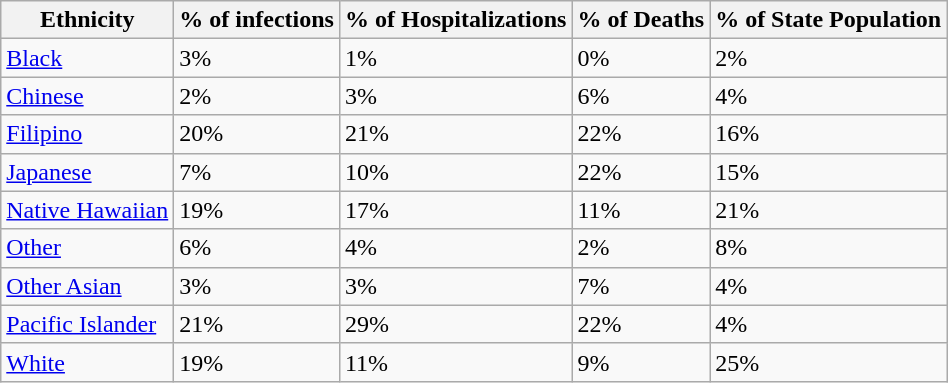<table class="wikitable">
<tr>
<th>Ethnicity</th>
<th>% of infections</th>
<th>% of Hospitalizations</th>
<th>% of Deaths</th>
<th>% of State Population</th>
</tr>
<tr>
<td><a href='#'>Black</a></td>
<td>3%</td>
<td>1%</td>
<td>0%</td>
<td>2%</td>
</tr>
<tr>
<td><a href='#'>Chinese</a></td>
<td>2%</td>
<td>3%</td>
<td>6%</td>
<td>4%</td>
</tr>
<tr>
<td><a href='#'>Filipino</a></td>
<td>20%</td>
<td>21%</td>
<td>22%</td>
<td>16%</td>
</tr>
<tr>
<td><a href='#'>Japanese</a></td>
<td>7%</td>
<td>10%</td>
<td>22%</td>
<td>15%</td>
</tr>
<tr>
<td><a href='#'>Native Hawaiian</a></td>
<td>19%</td>
<td>17%</td>
<td>11%</td>
<td>21%</td>
</tr>
<tr>
<td><a href='#'>Other</a></td>
<td>6%</td>
<td>4%</td>
<td>2%</td>
<td>8%</td>
</tr>
<tr>
<td><a href='#'>Other Asian</a></td>
<td>3%</td>
<td>3%</td>
<td>7%</td>
<td>4%</td>
</tr>
<tr>
<td><a href='#'>Pacific Islander</a></td>
<td>21%</td>
<td>29%</td>
<td>22%</td>
<td>4%</td>
</tr>
<tr>
<td><a href='#'>White</a></td>
<td>19%</td>
<td>11%</td>
<td>9%</td>
<td>25%</td>
</tr>
</table>
